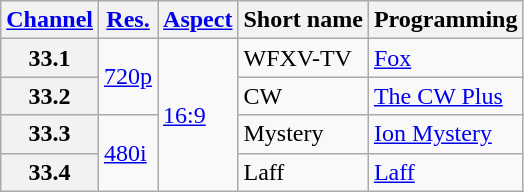<table class="wikitable">
<tr>
<th scope = "col"><a href='#'>Channel</a></th>
<th scope = "col"><a href='#'>Res.</a></th>
<th scope = "col"><a href='#'>Aspect</a></th>
<th scope = "col">Short name</th>
<th scope = "col">Programming</th>
</tr>
<tr>
<th scope = "row">33.1</th>
<td rowspan=2><a href='#'>720p</a></td>
<td rowspan=4><a href='#'>16:9</a></td>
<td>WFXV-TV</td>
<td><a href='#'>Fox</a></td>
</tr>
<tr>
<th scope = "row">33.2</th>
<td>CW</td>
<td><a href='#'>The CW Plus</a></td>
</tr>
<tr>
<th scope = "row">33.3</th>
<td rowspan=2><a href='#'>480i</a></td>
<td>Mystery</td>
<td><a href='#'>Ion Mystery</a></td>
</tr>
<tr>
<th scope = "row">33.4</th>
<td>Laff</td>
<td><a href='#'>Laff</a></td>
</tr>
</table>
